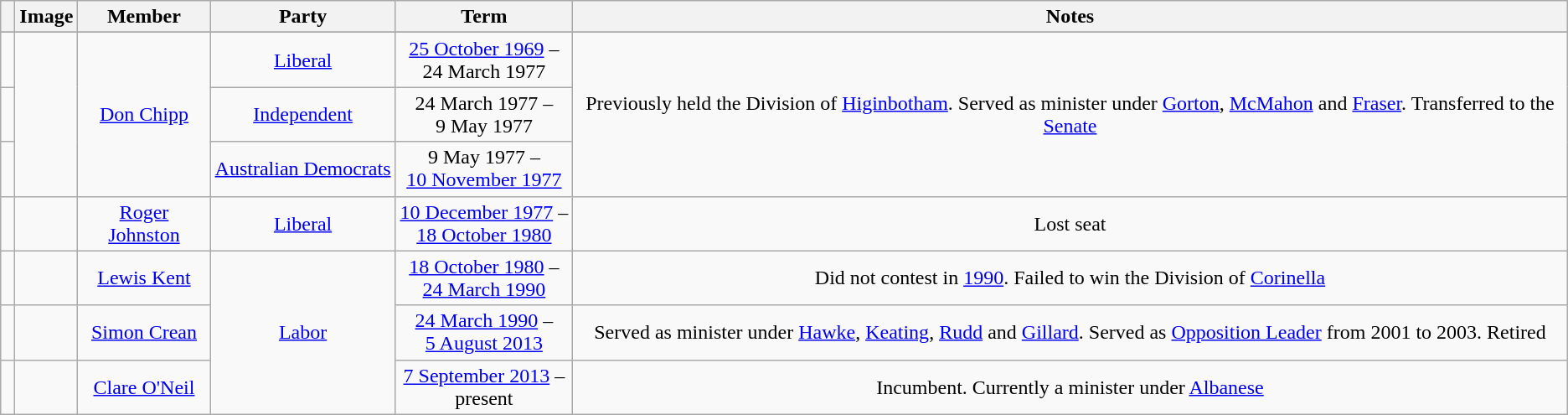<table class=wikitable style="text-align:center">
<tr>
<th></th>
<th>Image</th>
<th>Member</th>
<th>Party</th>
<th>Term</th>
<th>Notes</th>
</tr>
<tr>
</tr>
<tr>
<td> </td>
<td rowspan=3></td>
<td rowspan=3><a href='#'>Don Chipp</a><br></td>
<td><a href='#'>Liberal</a></td>
<td nowrap><a href='#'>25 October 1969</a> –<br>24 March 1977</td>
<td rowspan=3>Previously held the Division of <a href='#'>Higinbotham</a>. Served as minister under <a href='#'>Gorton</a>, <a href='#'>McMahon</a> and <a href='#'>Fraser</a>. Transferred to the <a href='#'>Senate</a></td>
</tr>
<tr>
<td> </td>
<td nowrap><a href='#'>Independent</a></td>
<td nowrap>24 March 1977 –<br>9 May 1977</td>
</tr>
<tr>
<td> </td>
<td nowrap><a href='#'>Australian Democrats</a></td>
<td nowrap>9 May 1977 –<br><a href='#'>10 November 1977</a></td>
</tr>
<tr>
<td> </td>
<td></td>
<td><a href='#'>Roger Johnston</a><br></td>
<td><a href='#'>Liberal</a></td>
<td nowrap><a href='#'>10 December 1977</a> –<br><a href='#'>18 October 1980</a></td>
<td>Lost seat</td>
</tr>
<tr>
<td> </td>
<td></td>
<td><a href='#'>Lewis Kent</a><br></td>
<td rowspan="3"><a href='#'>Labor</a></td>
<td nowrap><a href='#'>18 October 1980</a> –<br><a href='#'>24 March 1990</a></td>
<td>Did not contest in <a href='#'>1990</a>. Failed to win the Division of <a href='#'>Corinella</a></td>
</tr>
<tr>
<td> </td>
<td></td>
<td><a href='#'>Simon Crean</a><br></td>
<td nowrap><a href='#'>24 March 1990</a> –<br><a href='#'>5 August 2013</a></td>
<td>Served as minister under <a href='#'>Hawke</a>, <a href='#'>Keating</a>, <a href='#'>Rudd</a> and <a href='#'>Gillard</a>. Served as <a href='#'>Opposition Leader</a> from 2001 to 2003. Retired</td>
</tr>
<tr>
<td> </td>
<td></td>
<td><a href='#'>Clare O'Neil</a><br></td>
<td nowrap><a href='#'>7 September 2013</a> –<br>present</td>
<td>Incumbent. Currently a minister under <a href='#'>Albanese</a></td>
</tr>
</table>
